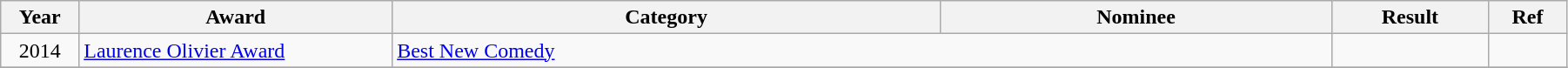<table class="wikitable" width="95%">
<tr>
<th width="5%">Year</th>
<th width="20%">Award</th>
<th width="35%">Category</th>
<th width="25%">Nominee</th>
<th width="10%">Result</th>
<th width="5%">Ref</th>
</tr>
<tr>
<td rowspan="1" align="center">2014</td>
<td rowspan="1"><a href='#'>Laurence Olivier Award</a></td>
<td colspan="2"><a href='#'>Best New Comedy</a></td>
<td></td>
<td rowspan="1" align="center"></td>
</tr>
<tr>
</tr>
</table>
